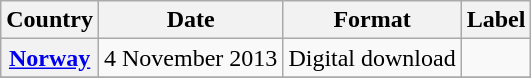<table class="wikitable plainrowheaders">
<tr>
<th scope="col">Country</th>
<th scope="col">Date</th>
<th scope="col">Format</th>
<th scope="col">Label</th>
</tr>
<tr>
<th scope="row"><a href='#'>Norway</a></th>
<td>4 November 2013</td>
<td>Digital download</td>
<td></td>
</tr>
<tr>
</tr>
</table>
